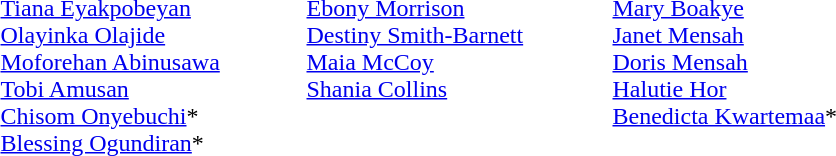<table>
<tr>
<td width=200 valign=top><em></em><br><a href='#'>Tiana Eyakpobeyan</a><br><a href='#'>Olayinka Olajide</a><br><a href='#'>Moforehan Abinusawa</a><br><a href='#'>Tobi Amusan</a><br><a href='#'>Chisom Onyebuchi</a>*<br><a href='#'>Blessing Ogundiran</a>*</td>
<td width=200 valign=top><em></em><br><a href='#'>Ebony Morrison</a><br><a href='#'>Destiny Smith-Barnett</a><br><a href='#'>Maia McCoy</a><br><a href='#'>Shania Collins</a></td>
<td width=200 valign=top><em></em><br><a href='#'>Mary Boakye</a><br><a href='#'>Janet Mensah</a><br><a href='#'>Doris Mensah</a><br><a href='#'>Halutie Hor</a><br><a href='#'>Benedicta Kwartemaa</a>*</td>
</tr>
</table>
